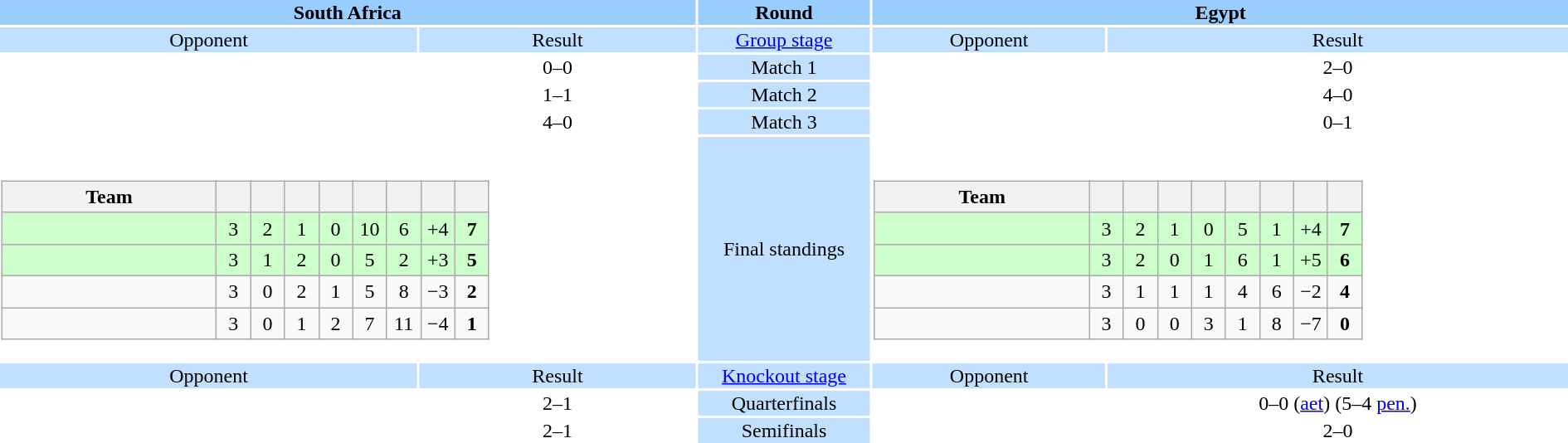<table style="width:100%; text-align:center;">
<tr style="vertical-align:top; background:#9cf;">
<th colspan=2 style="width:1*">South Africa</th>
<th>Round</th>
<th colspan=2 style="width:1*">Egypt</th>
</tr>
<tr style="vertical-align:top; background:#c1e0ff;">
<td>Opponent</td>
<td>Result</td>
<td><a href='#'>Group stage</a></td>
<td>Opponent</td>
<td>Result</td>
</tr>
<tr>
<td align=left></td>
<td>0–0</td>
<td style="background:#c1e0ff;">Match 1</td>
<td align=left></td>
<td>2–0</td>
</tr>
<tr>
<td align=left></td>
<td>1–1</td>
<td style="background:#c1e0ff;">Match 2</td>
<td align=left></td>
<td>4–0</td>
</tr>
<tr>
<td align=left></td>
<td>4–0</td>
<td style="background:#c1e0ff;">Match 3</td>
<td align=left></td>
<td>0–1</td>
</tr>
<tr>
<td colspan="2" style="text-align:center;"><br><table class="wikitable" style="text-align:center">
<tr>
<th width=165>Team</th>
<th width=20></th>
<th width=20></th>
<th width=20></th>
<th width=20></th>
<th width=20></th>
<th width=20></th>
<th width=20></th>
<th width=20></th>
</tr>
<tr bgcolor=ccffcc>
<td align=left></td>
<td>3</td>
<td>2</td>
<td>1</td>
<td>0</td>
<td>10</td>
<td>6</td>
<td>+4</td>
<td><strong>7</strong></td>
</tr>
<tr bgcolor=ccffcc>
<td align=left></td>
<td>3</td>
<td>1</td>
<td>2</td>
<td>0</td>
<td>5</td>
<td>2</td>
<td>+3</td>
<td><strong>5</strong></td>
</tr>
<tr>
<td align=left></td>
<td>3</td>
<td>0</td>
<td>2</td>
<td>1</td>
<td>5</td>
<td>8</td>
<td>−3</td>
<td><strong>2</strong></td>
</tr>
<tr>
<td align=left></td>
<td>3</td>
<td>0</td>
<td>1</td>
<td>2</td>
<td>7</td>
<td>11</td>
<td>−4</td>
<td><strong>1</strong></td>
</tr>
</table>
</td>
<td style="background:#c1e0ff;">Final standings</td>
<td colspan="2" style="text-align:center;"><br><table class="wikitable" style="text-align:center">
<tr>
<th width=165>Team</th>
<th width=20></th>
<th width=20></th>
<th width=20></th>
<th width=20></th>
<th width=20></th>
<th width=20></th>
<th width=20></th>
<th width=20></th>
</tr>
<tr bgcolor=ccffcc>
<td align=left></td>
<td>3</td>
<td>2</td>
<td>1</td>
<td>0</td>
<td>5</td>
<td>1</td>
<td>+4</td>
<td><strong>7</strong></td>
</tr>
<tr bgcolor=ccffcc>
<td align=left></td>
<td>3</td>
<td>2</td>
<td>0</td>
<td>1</td>
<td>6</td>
<td>1</td>
<td>+5</td>
<td><strong>6</strong></td>
</tr>
<tr>
<td align=left></td>
<td>3</td>
<td>1</td>
<td>1</td>
<td>1</td>
<td>4</td>
<td>6</td>
<td>−2</td>
<td><strong>4</strong></td>
</tr>
<tr>
<td align=left></td>
<td>3</td>
<td>0</td>
<td>0</td>
<td>3</td>
<td>1</td>
<td>8</td>
<td>−7</td>
<td><strong>0</strong></td>
</tr>
</table>
</td>
</tr>
<tr style="vertical-align:top; background:#c1e0ff;">
<td>Opponent</td>
<td>Result</td>
<td><a href='#'>Knockout stage</a></td>
<td>Opponent</td>
<td>Result</td>
</tr>
<tr>
<td align=left></td>
<td>2–1</td>
<td style="background:#c1e0ff;">Quarterfinals</td>
<td align=left></td>
<td>0–0 (<a href='#'>aet</a>) (5–4 <a href='#'>pen.</a>)</td>
</tr>
<tr>
<td align=left></td>
<td>2–1</td>
<td style="background:#c1e0ff;">Semifinals</td>
<td align=left></td>
<td>2–0</td>
</tr>
</table>
